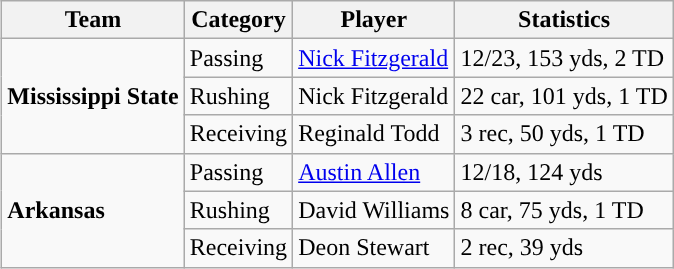<table class="wikitable" style="float: right;">
<tr>
<th>Team</th>
<th>Category</th>
<th>Player</th>
<th>Statistics</th>
</tr>
<tr>
<td rowspan=3><strong>Mississippi State</strong></td>
<td>Passing</td>
<td><a href='#'>Nick Fitzgerald</a></td>
<td>12/23, 153 yds, 2 TD</td>
</tr>
<tr>
<td>Rushing</td>
<td>Nick Fitzgerald</td>
<td>22 car, 101 yds, 1 TD</td>
</tr>
<tr>
<td>Receiving</td>
<td>Reginald Todd</td>
<td>3 rec, 50 yds, 1 TD</td>
</tr>
<tr>
<td rowspan=3><strong>Arkansas</strong></td>
<td>Passing</td>
<td><a href='#'>Austin Allen</a></td>
<td>12/18, 124 yds</td>
</tr>
<tr>
<td>Rushing</td>
<td>David Williams</td>
<td>8 car, 75 yds, 1 TD</td>
</tr>
<tr>
<td>Receiving</td>
<td>Deon Stewart</td>
<td>2 rec, 39 yds</td>
</tr>
</table>
